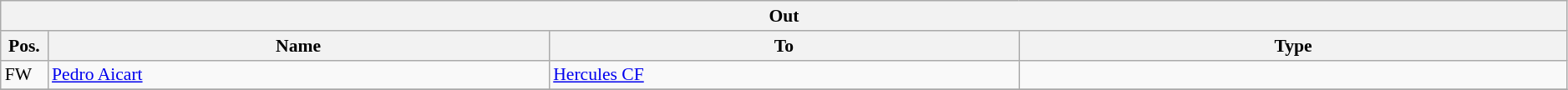<table class="wikitable" style="font-size:90%;width:99%;">
<tr>
<th colspan="4">Out</th>
</tr>
<tr>
<th width=3%>Pos.</th>
<th width=32%>Name</th>
<th width=30%>To</th>
<th width=35%>Type</th>
</tr>
<tr>
<td>FW</td>
<td><a href='#'>Pedro Aicart</a></td>
<td><a href='#'>Hercules CF</a></td>
<td></td>
</tr>
<tr>
</tr>
</table>
